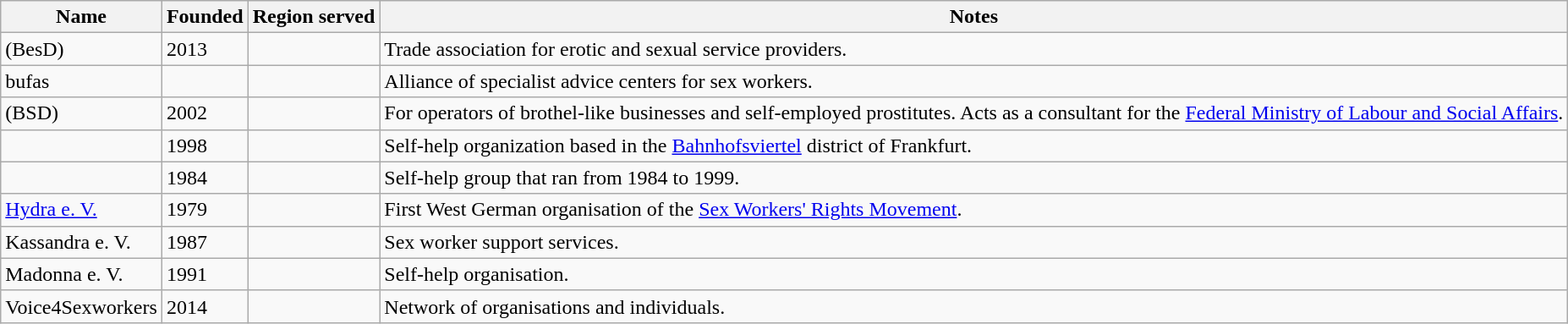<table class="wikitable sortable">
<tr>
<th>Name</th>
<th>Founded</th>
<th>Region served</th>
<th>Notes</th>
</tr>
<tr>
<td> (BesD)</td>
<td>2013</td>
<td></td>
<td>Trade association for erotic and sexual service providers.</td>
</tr>
<tr>
<td>bufas</td>
<td></td>
<td></td>
<td>Alliance of specialist advice centers for sex workers.</td>
</tr>
<tr>
<td> (BSD)</td>
<td>2002</td>
<td></td>
<td>For operators of brothel-like businesses and self-employed prostitutes. Acts as a consultant for the <a href='#'>Federal Ministry of Labour and Social Affairs</a>.</td>
</tr>
<tr>
<td></td>
<td>1998</td>
<td></td>
<td>Self-help organization based in the <a href='#'>Bahnhofsviertel</a> district of Frankfurt.</td>
</tr>
<tr>
<td></td>
<td>1984</td>
<td></td>
<td>Self-help group that ran from 1984 to 1999.</td>
</tr>
<tr>
<td><a href='#'>Hydra e. V.</a></td>
<td>1979</td>
<td></td>
<td>First West German organisation of the <a href='#'>Sex Workers' Rights Movement</a>.</td>
</tr>
<tr>
<td>Kassandra e. V.</td>
<td>1987</td>
<td></td>
<td>Sex worker support services.</td>
</tr>
<tr>
<td>Madonna e. V.</td>
<td>1991</td>
<td></td>
<td>Self-help organisation.</td>
</tr>
<tr>
<td>Voice4Sexworkers</td>
<td>2014</td>
<td></td>
<td>Network of organisations and individuals.</td>
</tr>
</table>
